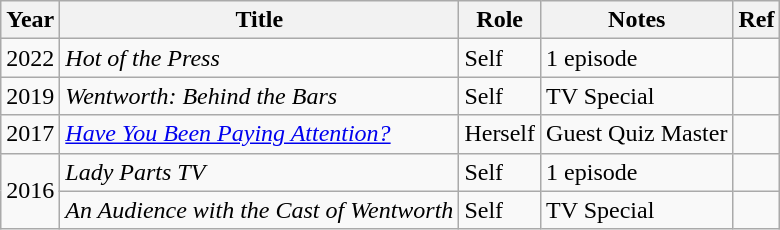<table class="wikitable sortable">
<tr>
<th>Year</th>
<th>Title</th>
<th>Role</th>
<th>Notes</th>
<th>Ref</th>
</tr>
<tr>
<td>2022</td>
<td><em>Hot of the Press</em></td>
<td>Self</td>
<td>1 episode</td>
<td></td>
</tr>
<tr>
<td>2019</td>
<td><em>Wentworth: Behind the Bars</em></td>
<td>Self</td>
<td>TV Special</td>
<td></td>
</tr>
<tr>
<td>2017</td>
<td><em><a href='#'>Have You Been Paying Attention?</a></em></td>
<td>Herself</td>
<td>Guest Quiz Master</td>
<td></td>
</tr>
<tr>
<td rowspan="2">2016</td>
<td><em>Lady Parts TV</em></td>
<td>Self</td>
<td>1 episode</td>
<td></td>
</tr>
<tr>
<td><em>An Audience with the Cast of Wentworth</em></td>
<td>Self</td>
<td>TV Special</td>
<td></td>
</tr>
</table>
